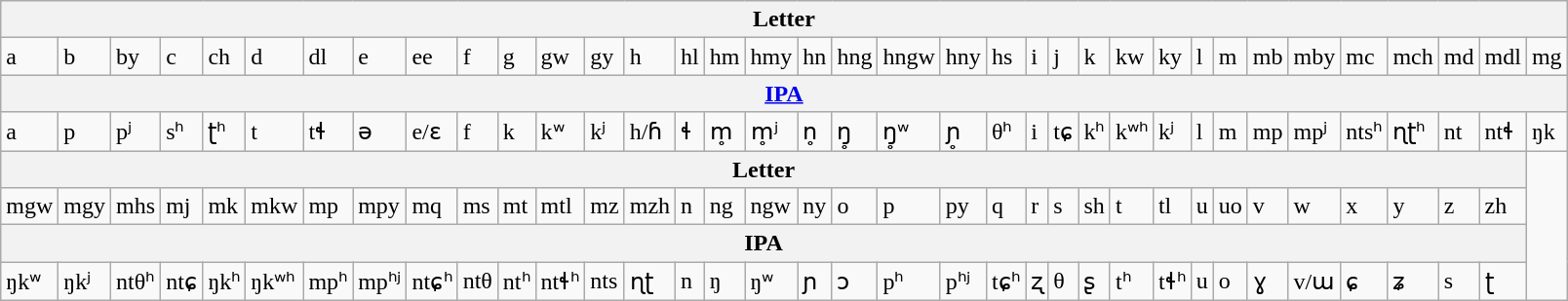<table class="wikitable">
<tr -->
<th colspan="36">Letter</th>
</tr>
<tr -->
<td>a</td>
<td>b</td>
<td>by</td>
<td>c</td>
<td>ch</td>
<td>d</td>
<td>dl</td>
<td>e</td>
<td>ee</td>
<td>f</td>
<td>g</td>
<td>gw</td>
<td>gy</td>
<td>h</td>
<td>hl</td>
<td>hm</td>
<td>hmy</td>
<td>hn</td>
<td>hng</td>
<td>hngw</td>
<td>hny</td>
<td>hs</td>
<td>i</td>
<td>j</td>
<td>k</td>
<td>kw</td>
<td>ky</td>
<td>l</td>
<td>m</td>
<td>mb</td>
<td>mby</td>
<td>mc</td>
<td>mch</td>
<td>md</td>
<td>mdl</td>
<td>mg</td>
</tr>
<tr -->
<th colspan="36"><a href='#'>IPA</a></th>
</tr>
<tr -->
<td>a</td>
<td>p</td>
<td>pʲ</td>
<td>sʰ</td>
<td>ʈʰ</td>
<td>t</td>
<td>tɬ</td>
<td>ə</td>
<td>e/ɛ</td>
<td>f</td>
<td>k</td>
<td>kʷ</td>
<td>kʲ</td>
<td>h/ɦ</td>
<td>ɬ</td>
<td>m̥</td>
<td>m̥ʲ</td>
<td>n̥</td>
<td>ŋ̥</td>
<td>ŋ̥ʷ</td>
<td>ɲ̥</td>
<td>θʰ</td>
<td>i</td>
<td>tɕ</td>
<td>kʰ</td>
<td>kʷʰ</td>
<td>kʲ</td>
<td>l</td>
<td>m</td>
<td>mp</td>
<td>mpʲ</td>
<td>ntsʰ</td>
<td>ɳʈʰ</td>
<td>nt</td>
<td>ntɬ</td>
<td>ŋk</td>
</tr>
<tr -->
<th colspan="35">Letter</th>
</tr>
<tr -->
<td>mgw</td>
<td>mgy</td>
<td>mhs</td>
<td>mj</td>
<td>mk</td>
<td>mkw</td>
<td>mp</td>
<td>mpy</td>
<td>mq</td>
<td>ms</td>
<td>mt</td>
<td>mtl</td>
<td>mz</td>
<td>mzh</td>
<td>n</td>
<td>ng</td>
<td>ngw</td>
<td>ny</td>
<td>o</td>
<td>p</td>
<td>py</td>
<td>q</td>
<td>r</td>
<td>s</td>
<td>sh</td>
<td>t</td>
<td>tl</td>
<td>u</td>
<td>uo</td>
<td>v</td>
<td>w</td>
<td>x</td>
<td>y</td>
<td>z</td>
<td>zh</td>
</tr>
<tr -->
<th colspan="35">IPA</th>
</tr>
<tr -->
<td>ŋkʷ</td>
<td>ŋkʲ</td>
<td>ntθʰ</td>
<td>ntɕ</td>
<td>ŋkʰ</td>
<td>ŋkʷʰ</td>
<td>mpʰ</td>
<td>mpʰʲ</td>
<td>ntɕʰ</td>
<td>ntθ</td>
<td>ntʰ</td>
<td>ntɬʰ</td>
<td>nts</td>
<td>ɳʈ</td>
<td>n</td>
<td>ŋ</td>
<td>ŋʷ</td>
<td>ɲ</td>
<td>ɔ</td>
<td>pʰ</td>
<td>pʰʲ</td>
<td>tɕʰ</td>
<td>ʐ</td>
<td>θ</td>
<td>ʂ</td>
<td>tʰ</td>
<td>tɬʰ</td>
<td>u</td>
<td>o</td>
<td>ɣ</td>
<td>v/ɯ</td>
<td>ɕ</td>
<td>ʑ</td>
<td>s</td>
<td>ʈ</td>
</tr>
</table>
